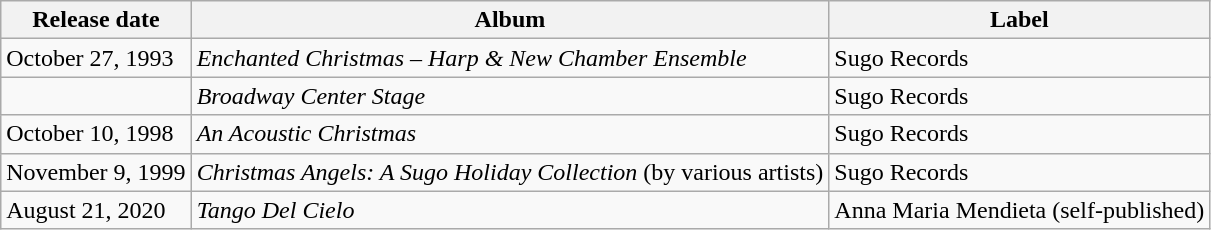<table class="wikitable">
<tr>
<th>Release date</th>
<th>Album</th>
<th>Label</th>
</tr>
<tr>
<td>October 27, 1993</td>
<td><em>Enchanted Christmas – Harp & New Chamber Ensemble</em></td>
<td>Sugo Records</td>
</tr>
<tr>
<td></td>
<td><em>Broadway Center Stage</em></td>
<td>Sugo Records</td>
</tr>
<tr>
<td>October 10, 1998</td>
<td><em>An Acoustic Christmas</em></td>
<td>Sugo Records</td>
</tr>
<tr>
<td>November 9, 1999</td>
<td><em>Christmas Angels: A Sugo Holiday Collection</em> (by various artists)</td>
<td>Sugo Records</td>
</tr>
<tr>
<td>August 21, 2020</td>
<td><em>Tango Del Cielo</em></td>
<td>Anna Maria Mendieta (self-published)</td>
</tr>
</table>
